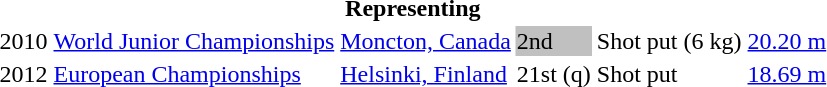<table>
<tr>
<th colspan="6">Representing </th>
</tr>
<tr>
<td>2010</td>
<td><a href='#'>World Junior Championships</a></td>
<td><a href='#'>Moncton, Canada</a></td>
<td bgcolor=silver>2nd</td>
<td>Shot put (6 kg)</td>
<td><a href='#'>20.20 m</a></td>
</tr>
<tr>
<td>2012</td>
<td><a href='#'>European Championships</a></td>
<td><a href='#'>Helsinki, Finland</a></td>
<td>21st (q)</td>
<td>Shot put</td>
<td><a href='#'>18.69 m</a></td>
</tr>
</table>
